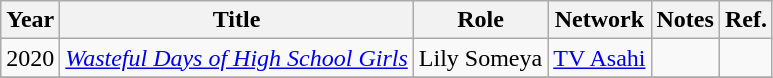<table class="wikitable">
<tr>
<th>Year</th>
<th>Title</th>
<th>Role</th>
<th>Network</th>
<th>Notes</th>
<th>Ref.</th>
</tr>
<tr>
<td>2020</td>
<td><em><a href='#'>Wasteful Days of High School Girls</a></em></td>
<td>Lily Someya</td>
<td><a href='#'>TV Asahi</a></td>
<td></td>
<td></td>
</tr>
<tr>
</tr>
</table>
